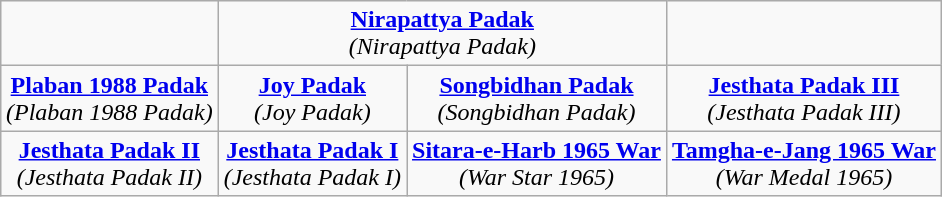<table class="wikitable" style="margin:1em auto; text-align:center;">
<tr>
<td></td>
<td colspan="2"><strong><a href='#'>Nirapattya Padak</a></strong><br><em>(Nirapattya Padak)</em></td>
</tr>
<tr>
<td><strong><a href='#'>Plaban 1988 Padak</a></strong><br><em>(Plaban 1988 Padak)</em></td>
<td><strong><a href='#'>Joy Padak</a></strong><br><em>(Joy Padak)</em></td>
<td><strong><a href='#'>Songbidhan Padak</a></strong><br><em>(Songbidhan Padak)</em></td>
<td><strong><a href='#'>Jesthata Padak III</a></strong><br><em>(Jesthata Padak III)</em></td>
</tr>
<tr>
<td><strong><a href='#'>Jesthata Padak II</a></strong><br><em>(Jesthata Padak II)</em></td>
<td><strong><a href='#'>Jesthata Padak I</a></strong><br><em>(Jesthata Padak I)</em></td>
<td><strong><a href='#'>Sitara-e-Harb 1965 War</a></strong><br><em>(War Star 1965)</em></td>
<td><strong><a href='#'>Tamgha-e-Jang 1965 War</a></strong><br><em>(War Medal 1965)</em></td>
</tr>
</table>
